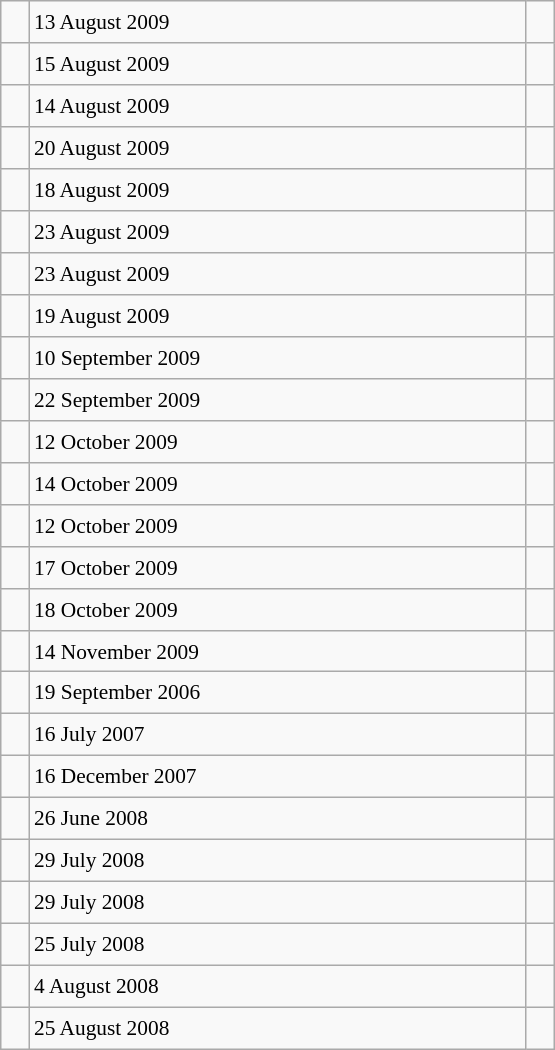<table class="wikitable" style="font-size: 89%; float: left; width: 26em; margin-right: 1em; height: 700px">
<tr>
<td></td>
<td>13 August 2009</td>
<td></td>
</tr>
<tr>
<td></td>
<td>15 August 2009</td>
<td></td>
</tr>
<tr>
<td></td>
<td>14 August 2009</td>
<td></td>
</tr>
<tr>
<td></td>
<td>20 August 2009</td>
<td></td>
</tr>
<tr>
<td></td>
<td>18 August 2009</td>
<td></td>
</tr>
<tr>
<td></td>
<td>23 August 2009</td>
<td></td>
</tr>
<tr>
<td></td>
<td>23 August 2009</td>
<td></td>
</tr>
<tr>
<td></td>
<td>19 August 2009</td>
<td></td>
</tr>
<tr>
<td></td>
<td>10 September 2009</td>
<td></td>
</tr>
<tr>
<td></td>
<td>22 September 2009</td>
<td></td>
</tr>
<tr>
<td></td>
<td>12 October 2009</td>
<td></td>
</tr>
<tr>
<td></td>
<td>14 October 2009</td>
<td></td>
</tr>
<tr>
<td></td>
<td>12 October 2009</td>
<td></td>
</tr>
<tr>
<td></td>
<td>17 October 2009</td>
<td></td>
</tr>
<tr>
<td></td>
<td>18 October 2009</td>
<td></td>
</tr>
<tr>
<td></td>
<td>14 November 2009</td>
<td></td>
</tr>
<tr>
<td></td>
<td>19 September 2006</td>
<td></td>
</tr>
<tr>
<td></td>
<td>16 July 2007</td>
<td></td>
</tr>
<tr>
<td></td>
<td>16 December 2007</td>
<td></td>
</tr>
<tr>
<td></td>
<td>26 June 2008</td>
<td></td>
</tr>
<tr>
<td></td>
<td>29 July 2008</td>
<td></td>
</tr>
<tr>
<td></td>
<td>29 July 2008</td>
<td></td>
</tr>
<tr>
<td></td>
<td>25 July 2008</td>
<td></td>
</tr>
<tr>
<td></td>
<td>4 August 2008</td>
<td></td>
</tr>
<tr>
<td></td>
<td>25 August 2008</td>
<td></td>
</tr>
</table>
